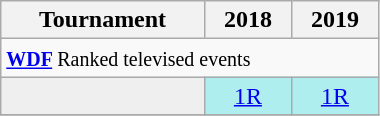<table class="wikitable" style="width:20%; margin:0">
<tr>
<th>Tournament</th>
<th>2018</th>
<th>2019</th>
</tr>
<tr>
<td colspan="3" style="text-align:left"><small><strong><a href='#'>WDF</a> </strong>Ranked televised events</small></td>
</tr>
<tr>
<td style="background:#efefef;"></td>
<td style="text-align:center; background:#afeeee;"><a href='#'>1R</a></td>
<td style="text-align:center; background:#afeeee;"><a href='#'>1R</a></td>
</tr>
<tr>
</tr>
</table>
